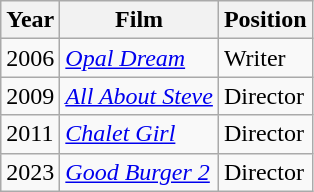<table class="wikitable">
<tr>
<th>Year</th>
<th>Film</th>
<th>Position</th>
</tr>
<tr>
<td>2006</td>
<td><em><a href='#'>Opal Dream</a></em></td>
<td>Writer</td>
</tr>
<tr>
<td>2009</td>
<td><em><a href='#'>All About Steve</a></em></td>
<td>Director</td>
</tr>
<tr>
<td>2011</td>
<td><em><a href='#'>Chalet Girl</a></em></td>
<td>Director</td>
</tr>
<tr>
<td>2023</td>
<td><em><a href='#'>Good Burger 2</a></em></td>
<td>Director</td>
</tr>
</table>
